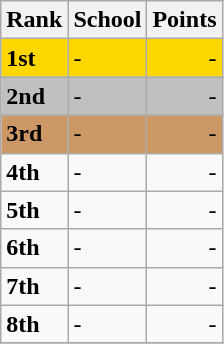<table class="wikitable">
<tr>
<th>Rank</th>
<th>School</th>
<th>Points</th>
</tr>
<tr bgcolor="gold">
<td><strong>1st</strong></td>
<td>-</td>
<td align=right>-</td>
</tr>
<tr bgcolor=#C0C0C0>
<td><strong>2nd</strong></td>
<td>-</td>
<td align=right>-</td>
</tr>
<tr bgcolor=#CC9966>
<td><strong>3rd</strong></td>
<td>-</td>
<td align=right>-</td>
</tr>
<tr>
<td><strong>4th</strong></td>
<td>-</td>
<td align=right>-</td>
</tr>
<tr>
<td><strong>5th</strong></td>
<td>-</td>
<td align=right>-</td>
</tr>
<tr>
<td><strong>6th</strong></td>
<td>-</td>
<td align=right>-</td>
</tr>
<tr>
<td><strong>7th</strong></td>
<td>-</td>
<td align=right>-</td>
</tr>
<tr>
<td><strong>8th</strong></td>
<td>-</td>
<td align=right>-</td>
</tr>
<tr>
</tr>
</table>
